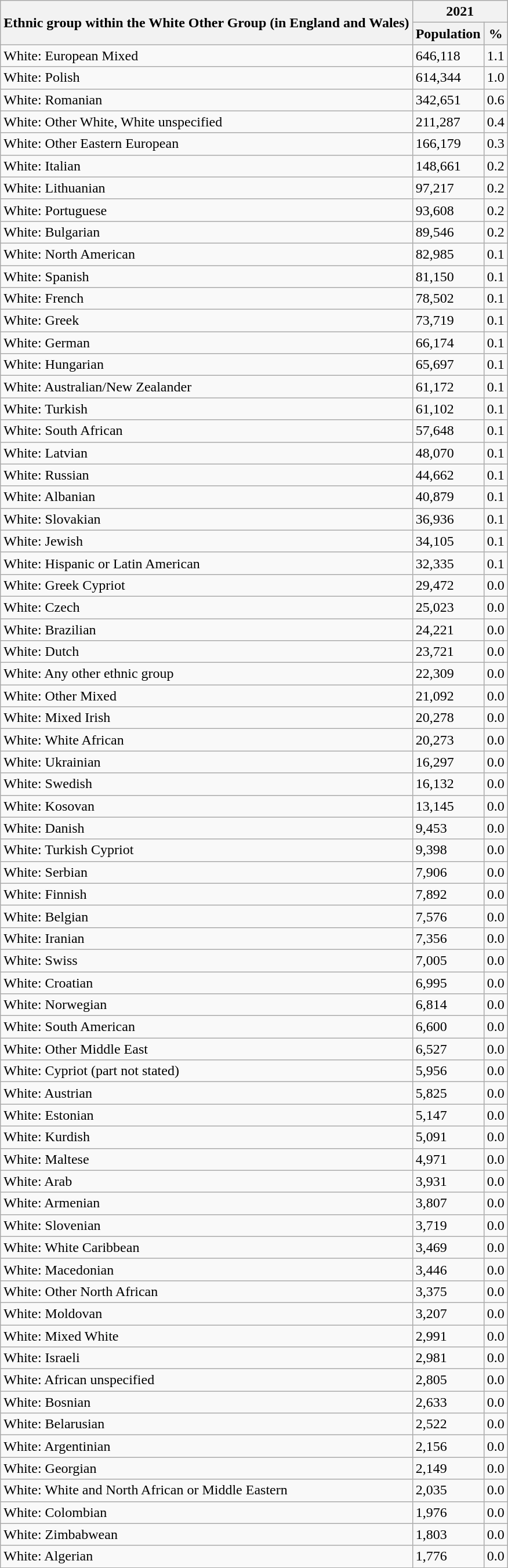<table class="wikitable sortable mw-collapsible mw-collapsed">
<tr>
<th rowspan="2">Ethnic group within the White Other Group (in England and Wales)</th>
<th colspan="2">2021</th>
</tr>
<tr>
<th>Population</th>
<th>%</th>
</tr>
<tr>
<td>White: European Mixed</td>
<td>646,118</td>
<td>1.1</td>
</tr>
<tr>
<td>White: Polish</td>
<td>614,344</td>
<td>1.0</td>
</tr>
<tr>
<td>White: Romanian</td>
<td>342,651</td>
<td>0.6</td>
</tr>
<tr>
<td>White: Other White, White unspecified</td>
<td>211,287</td>
<td>0.4</td>
</tr>
<tr>
<td>White: Other Eastern European</td>
<td>166,179</td>
<td>0.3</td>
</tr>
<tr>
<td>White: Italian</td>
<td>148,661</td>
<td>0.2</td>
</tr>
<tr>
<td>White: Lithuanian</td>
<td>97,217</td>
<td>0.2</td>
</tr>
<tr>
<td>White: Portuguese</td>
<td>93,608</td>
<td>0.2</td>
</tr>
<tr>
<td>White: Bulgarian</td>
<td>89,546</td>
<td>0.2</td>
</tr>
<tr>
<td>White: North American</td>
<td>82,985</td>
<td>0.1</td>
</tr>
<tr>
<td>White: Spanish</td>
<td>81,150</td>
<td>0.1</td>
</tr>
<tr>
<td>White: French</td>
<td>78,502</td>
<td>0.1</td>
</tr>
<tr>
<td>White: Greek</td>
<td>73,719</td>
<td>0.1</td>
</tr>
<tr>
<td>White: German</td>
<td>66,174</td>
<td>0.1</td>
</tr>
<tr>
<td>White: Hungarian</td>
<td>65,697</td>
<td>0.1</td>
</tr>
<tr>
<td>White: Australian/New Zealander</td>
<td>61,172</td>
<td>0.1</td>
</tr>
<tr>
<td>White: Turkish</td>
<td>61,102</td>
<td>0.1</td>
</tr>
<tr>
<td>White: South African</td>
<td>57,648</td>
<td>0.1</td>
</tr>
<tr>
<td>White: Latvian</td>
<td>48,070</td>
<td>0.1</td>
</tr>
<tr>
<td>White: Russian</td>
<td>44,662</td>
<td>0.1</td>
</tr>
<tr>
<td>White: Albanian</td>
<td>40,879</td>
<td>0.1</td>
</tr>
<tr>
<td>White: Slovakian</td>
<td>36,936</td>
<td>0.1</td>
</tr>
<tr>
<td>White: Jewish</td>
<td>34,105</td>
<td>0.1</td>
</tr>
<tr>
<td>White: Hispanic or Latin American</td>
<td>32,335</td>
<td>0.1</td>
</tr>
<tr>
<td>White: Greek Cypriot</td>
<td>29,472</td>
<td>0.0</td>
</tr>
<tr>
<td>White: Czech</td>
<td>25,023</td>
<td>0.0</td>
</tr>
<tr>
<td>White: Brazilian</td>
<td>24,221</td>
<td>0.0</td>
</tr>
<tr>
<td>White: Dutch</td>
<td>23,721</td>
<td>0.0</td>
</tr>
<tr>
<td>White: Any other ethnic group</td>
<td>22,309</td>
<td>0.0</td>
</tr>
<tr>
<td>White: Other Mixed</td>
<td>21,092</td>
<td>0.0</td>
</tr>
<tr>
<td>White: Mixed Irish</td>
<td>20,278</td>
<td>0.0</td>
</tr>
<tr>
<td>White: White African</td>
<td>20,273</td>
<td>0.0</td>
</tr>
<tr>
<td>White: Ukrainian</td>
<td>16,297</td>
<td>0.0</td>
</tr>
<tr>
<td>White: Swedish</td>
<td>16,132</td>
<td>0.0</td>
</tr>
<tr>
<td>White: Kosovan</td>
<td>13,145</td>
<td>0.0</td>
</tr>
<tr>
<td>White: Danish</td>
<td>9,453</td>
<td>0.0</td>
</tr>
<tr>
<td>White: Turkish Cypriot</td>
<td>9,398</td>
<td>0.0</td>
</tr>
<tr>
<td>White: Serbian</td>
<td>7,906</td>
<td>0.0</td>
</tr>
<tr>
<td>White: Finnish</td>
<td>7,892</td>
<td>0.0</td>
</tr>
<tr>
<td>White: Belgian</td>
<td>7,576</td>
<td>0.0</td>
</tr>
<tr>
<td>White: Iranian</td>
<td>7,356</td>
<td>0.0</td>
</tr>
<tr>
<td>White: Swiss</td>
<td>7,005</td>
<td>0.0</td>
</tr>
<tr>
<td>White: Croatian</td>
<td>6,995</td>
<td>0.0</td>
</tr>
<tr>
<td>White: Norwegian</td>
<td>6,814</td>
<td>0.0</td>
</tr>
<tr>
<td>White: South American</td>
<td>6,600</td>
<td>0.0</td>
</tr>
<tr>
<td>White: Other Middle East</td>
<td>6,527</td>
<td>0.0</td>
</tr>
<tr>
<td>White: Cypriot (part not stated)</td>
<td>5,956</td>
<td>0.0</td>
</tr>
<tr>
<td>White: Austrian</td>
<td>5,825</td>
<td>0.0</td>
</tr>
<tr>
<td>White: Estonian</td>
<td>5,147</td>
<td>0.0</td>
</tr>
<tr>
<td>White: Kurdish</td>
<td>5,091</td>
<td>0.0</td>
</tr>
<tr>
<td>White: Maltese</td>
<td>4,971</td>
<td>0.0</td>
</tr>
<tr>
<td>White: Arab</td>
<td>3,931</td>
<td>0.0</td>
</tr>
<tr>
<td>White: Armenian</td>
<td>3,807</td>
<td>0.0</td>
</tr>
<tr>
<td>White: Slovenian</td>
<td>3,719</td>
<td>0.0</td>
</tr>
<tr>
<td>White: White Caribbean</td>
<td>3,469</td>
<td>0.0</td>
</tr>
<tr>
<td>White: Macedonian</td>
<td>3,446</td>
<td>0.0</td>
</tr>
<tr>
<td>White: Other North African</td>
<td>3,375</td>
<td>0.0</td>
</tr>
<tr>
<td>White: Moldovan</td>
<td>3,207</td>
<td>0.0</td>
</tr>
<tr>
<td>White: Mixed White</td>
<td>2,991</td>
<td>0.0</td>
</tr>
<tr>
<td>White: Israeli</td>
<td>2,981</td>
<td>0.0</td>
</tr>
<tr>
<td>White: African unspecified</td>
<td>2,805</td>
<td>0.0</td>
</tr>
<tr>
<td>White: Bosnian</td>
<td>2,633</td>
<td>0.0</td>
</tr>
<tr>
<td>White: Belarusian</td>
<td>2,522</td>
<td>0.0</td>
</tr>
<tr>
<td>White: Argentinian</td>
<td>2,156</td>
<td>0.0</td>
</tr>
<tr>
<td>White: Georgian</td>
<td>2,149</td>
<td>0.0</td>
</tr>
<tr>
<td>White: White and North African or Middle Eastern</td>
<td>2,035</td>
<td>0.0</td>
</tr>
<tr>
<td>White: Colombian</td>
<td>1,976</td>
<td>0.0</td>
</tr>
<tr>
<td>White: Zimbabwean</td>
<td>1,803</td>
<td>0.0</td>
</tr>
<tr>
<td>White: Algerian</td>
<td>1,776</td>
<td>0.0</td>
</tr>
</table>
